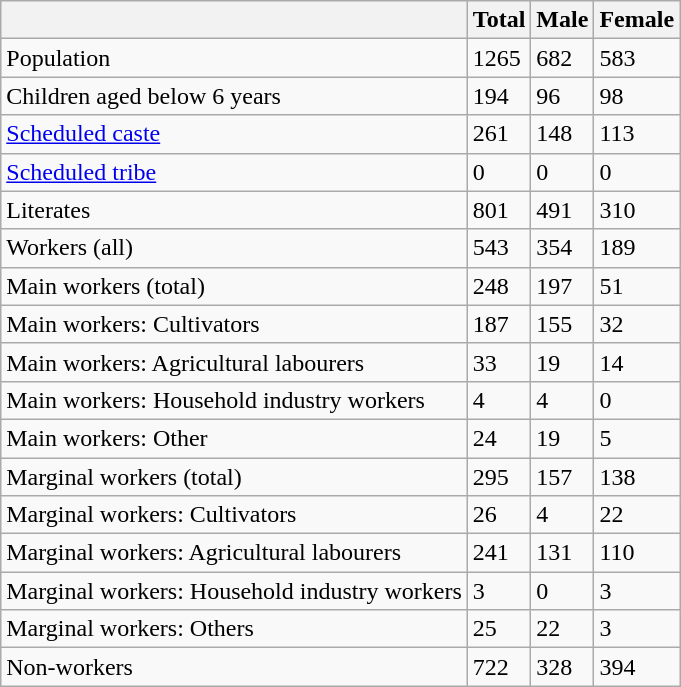<table class="wikitable sortable">
<tr>
<th></th>
<th>Total</th>
<th>Male</th>
<th>Female</th>
</tr>
<tr>
<td>Population</td>
<td>1265</td>
<td>682</td>
<td>583</td>
</tr>
<tr>
<td>Children aged below 6 years</td>
<td>194</td>
<td>96</td>
<td>98</td>
</tr>
<tr>
<td><a href='#'>Scheduled caste</a></td>
<td>261</td>
<td>148</td>
<td>113</td>
</tr>
<tr>
<td><a href='#'>Scheduled tribe</a></td>
<td>0</td>
<td>0</td>
<td>0</td>
</tr>
<tr>
<td>Literates</td>
<td>801</td>
<td>491</td>
<td>310</td>
</tr>
<tr>
<td>Workers (all)</td>
<td>543</td>
<td>354</td>
<td>189</td>
</tr>
<tr>
<td>Main workers (total)</td>
<td>248</td>
<td>197</td>
<td>51</td>
</tr>
<tr>
<td>Main workers: Cultivators</td>
<td>187</td>
<td>155</td>
<td>32</td>
</tr>
<tr>
<td>Main workers: Agricultural labourers</td>
<td>33</td>
<td>19</td>
<td>14</td>
</tr>
<tr>
<td>Main workers: Household industry workers</td>
<td>4</td>
<td>4</td>
<td>0</td>
</tr>
<tr>
<td>Main workers: Other</td>
<td>24</td>
<td>19</td>
<td>5</td>
</tr>
<tr>
<td>Marginal workers (total)</td>
<td>295</td>
<td>157</td>
<td>138</td>
</tr>
<tr>
<td>Marginal workers: Cultivators</td>
<td>26</td>
<td>4</td>
<td>22</td>
</tr>
<tr>
<td>Marginal workers: Agricultural labourers</td>
<td>241</td>
<td>131</td>
<td>110</td>
</tr>
<tr>
<td>Marginal workers: Household industry workers</td>
<td>3</td>
<td>0</td>
<td>3</td>
</tr>
<tr>
<td>Marginal workers: Others</td>
<td>25</td>
<td>22</td>
<td>3</td>
</tr>
<tr>
<td>Non-workers</td>
<td>722</td>
<td>328</td>
<td>394</td>
</tr>
</table>
